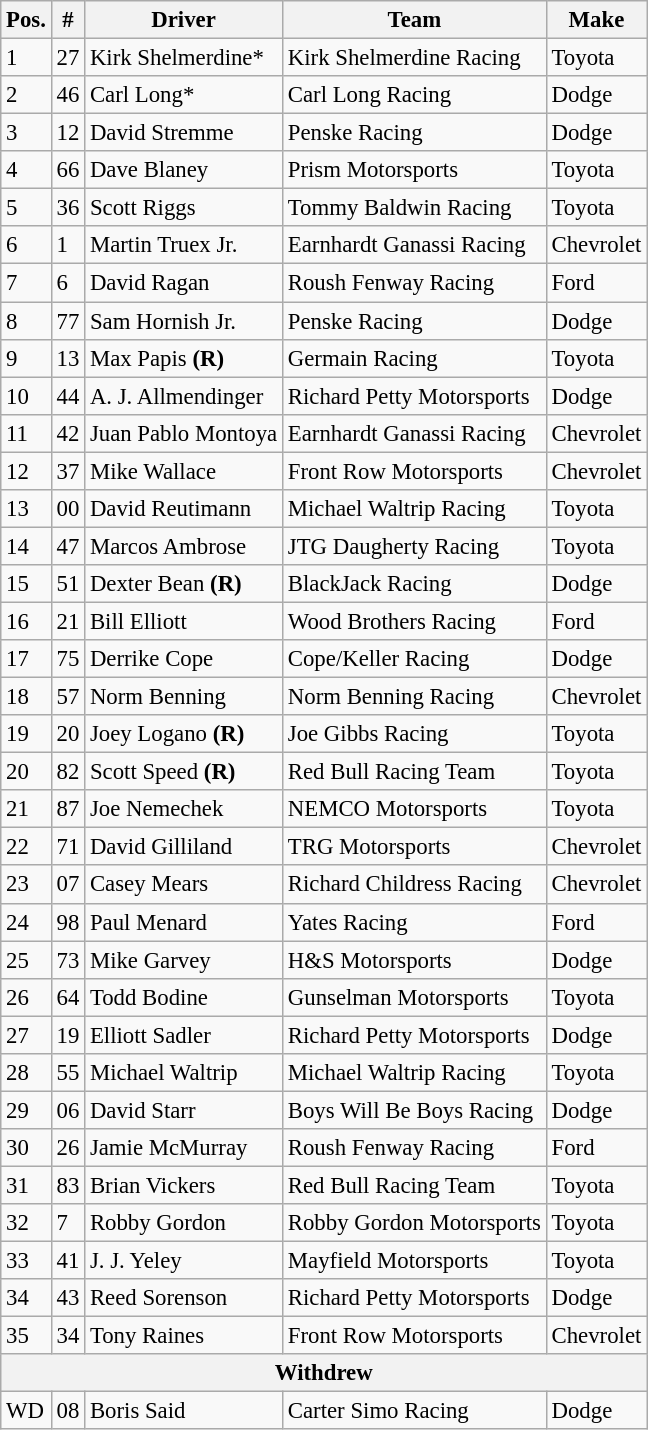<table class="wikitable" style="font-size:95%">
<tr>
<th>Pos.</th>
<th>#</th>
<th>Driver</th>
<th>Team</th>
<th>Make</th>
</tr>
<tr>
<td>1</td>
<td>27</td>
<td>Kirk Shelmerdine*</td>
<td>Kirk Shelmerdine Racing</td>
<td>Toyota</td>
</tr>
<tr>
<td>2</td>
<td>46</td>
<td>Carl Long*</td>
<td>Carl Long Racing</td>
<td>Dodge</td>
</tr>
<tr>
<td>3</td>
<td>12</td>
<td>David Stremme</td>
<td>Penske Racing</td>
<td>Dodge</td>
</tr>
<tr>
<td>4</td>
<td>66</td>
<td>Dave Blaney</td>
<td>Prism Motorsports</td>
<td>Toyota</td>
</tr>
<tr>
<td>5</td>
<td>36</td>
<td>Scott Riggs</td>
<td>Tommy Baldwin Racing</td>
<td>Toyota</td>
</tr>
<tr>
<td>6</td>
<td>1</td>
<td>Martin Truex Jr.</td>
<td>Earnhardt Ganassi Racing</td>
<td>Chevrolet</td>
</tr>
<tr>
<td>7</td>
<td>6</td>
<td>David Ragan</td>
<td>Roush Fenway Racing</td>
<td>Ford</td>
</tr>
<tr>
<td>8</td>
<td>77</td>
<td>Sam Hornish Jr.</td>
<td>Penske Racing</td>
<td>Dodge</td>
</tr>
<tr>
<td>9</td>
<td>13</td>
<td>Max Papis <strong>(R)</strong></td>
<td>Germain Racing</td>
<td>Toyota</td>
</tr>
<tr>
<td>10</td>
<td>44</td>
<td>A. J. Allmendinger</td>
<td>Richard Petty Motorsports</td>
<td>Dodge</td>
</tr>
<tr>
<td>11</td>
<td>42</td>
<td>Juan Pablo Montoya</td>
<td>Earnhardt Ganassi Racing</td>
<td>Chevrolet</td>
</tr>
<tr>
<td>12</td>
<td>37</td>
<td>Mike Wallace</td>
<td>Front Row Motorsports</td>
<td>Chevrolet</td>
</tr>
<tr>
<td>13</td>
<td>00</td>
<td>David Reutimann</td>
<td>Michael Waltrip Racing</td>
<td>Toyota</td>
</tr>
<tr>
<td>14</td>
<td>47</td>
<td>Marcos Ambrose</td>
<td>JTG Daugherty Racing</td>
<td>Toyota</td>
</tr>
<tr>
<td>15</td>
<td>51</td>
<td>Dexter Bean <strong>(R)</strong></td>
<td>BlackJack Racing</td>
<td>Dodge</td>
</tr>
<tr>
<td>16</td>
<td>21</td>
<td>Bill Elliott</td>
<td>Wood Brothers Racing</td>
<td>Ford</td>
</tr>
<tr>
<td>17</td>
<td>75</td>
<td>Derrike Cope</td>
<td>Cope/Keller Racing</td>
<td>Dodge</td>
</tr>
<tr>
<td>18</td>
<td>57</td>
<td>Norm Benning</td>
<td>Norm Benning Racing</td>
<td>Chevrolet</td>
</tr>
<tr>
<td>19</td>
<td>20</td>
<td>Joey Logano <strong>(R)</strong></td>
<td>Joe Gibbs Racing</td>
<td>Toyota</td>
</tr>
<tr>
<td>20</td>
<td>82</td>
<td>Scott Speed <strong>(R)</strong></td>
<td>Red Bull Racing Team</td>
<td>Toyota</td>
</tr>
<tr>
<td>21</td>
<td>87</td>
<td>Joe Nemechek</td>
<td>NEMCO Motorsports</td>
<td>Toyota</td>
</tr>
<tr>
<td>22</td>
<td>71</td>
<td>David Gilliland</td>
<td>TRG Motorsports</td>
<td>Chevrolet</td>
</tr>
<tr>
<td>23</td>
<td>07</td>
<td>Casey Mears</td>
<td>Richard Childress Racing</td>
<td>Chevrolet</td>
</tr>
<tr>
<td>24</td>
<td>98</td>
<td>Paul Menard</td>
<td>Yates Racing</td>
<td>Ford</td>
</tr>
<tr>
<td>25</td>
<td>73</td>
<td>Mike Garvey</td>
<td>H&S Motorsports</td>
<td>Dodge</td>
</tr>
<tr>
<td>26</td>
<td>64</td>
<td>Todd Bodine</td>
<td>Gunselman Motorsports</td>
<td>Toyota</td>
</tr>
<tr>
<td>27</td>
<td>19</td>
<td>Elliott Sadler</td>
<td>Richard Petty Motorsports</td>
<td>Dodge</td>
</tr>
<tr>
<td>28</td>
<td>55</td>
<td>Michael Waltrip</td>
<td>Michael Waltrip Racing</td>
<td>Toyota</td>
</tr>
<tr>
<td>29</td>
<td>06</td>
<td>David Starr</td>
<td>Boys Will Be Boys Racing</td>
<td>Dodge</td>
</tr>
<tr>
<td>30</td>
<td>26</td>
<td>Jamie McMurray</td>
<td>Roush Fenway Racing</td>
<td>Ford</td>
</tr>
<tr>
<td>31</td>
<td>83</td>
<td>Brian Vickers</td>
<td>Red Bull Racing Team</td>
<td>Toyota</td>
</tr>
<tr>
<td>32</td>
<td>7</td>
<td>Robby Gordon</td>
<td>Robby Gordon Motorsports</td>
<td>Toyota</td>
</tr>
<tr>
<td>33</td>
<td>41</td>
<td>J. J. Yeley</td>
<td>Mayfield Motorsports</td>
<td>Toyota</td>
</tr>
<tr>
<td>34</td>
<td>43</td>
<td>Reed Sorenson</td>
<td>Richard Petty Motorsports</td>
<td>Dodge</td>
</tr>
<tr>
<td>35</td>
<td>34</td>
<td>Tony Raines</td>
<td>Front Row Motorsports</td>
<td>Chevrolet</td>
</tr>
<tr>
<th colspan="5"><strong>Withdrew</strong></th>
</tr>
<tr>
<td>WD</td>
<td>08</td>
<td>Boris Said</td>
<td>Carter Simo Racing</td>
<td>Dodge</td>
</tr>
</table>
